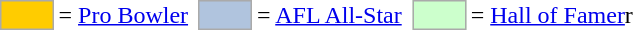<table>
<tr>
<td style="background-color:#FFCC00; border:1px solid #aaaaaa; width:2em;"></td>
<td>= <a href='#'>Pro Bowler</a> </td>
<td></td>
<td style="background-color:lightsteelblue; border:1px solid #aaaaaa; width:2em;"></td>
<td>= <a href='#'>AFL All-Star</a></td>
<td></td>
<td style="background-color:#CCFFCC; border:1px solid #aaaaaa; width:2em;"></td>
<td>= <a href='#'>Hall of Famer</a>r</td>
</tr>
</table>
